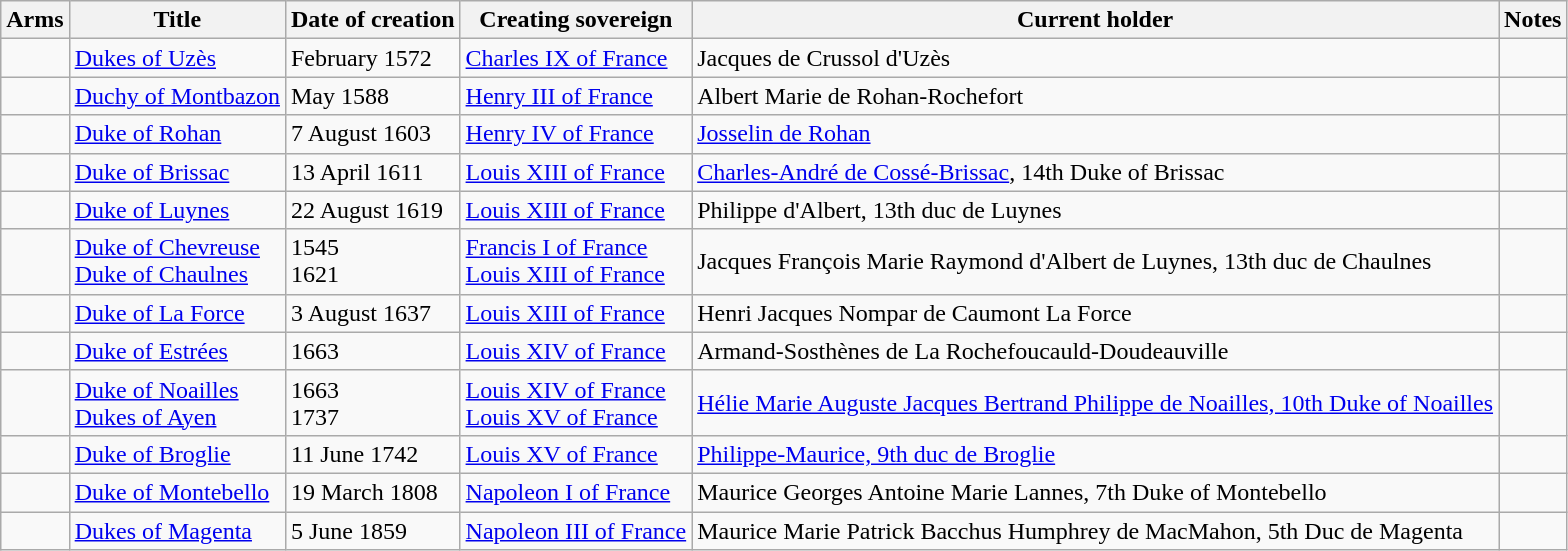<table class="sortable wikitable" style="font-size:100%">
<tr>
<th>Arms</th>
<th>Title</th>
<th>Date of creation</th>
<th>Creating sovereign</th>
<th>Current holder</th>
<th>Notes</th>
</tr>
<tr>
<td></td>
<td><a href='#'>Dukes of Uzès</a></td>
<td>February 1572</td>
<td><a href='#'>Charles IX of France</a></td>
<td>Jacques de Crussol d'Uzès</td>
<td></td>
</tr>
<tr>
<td></td>
<td><a href='#'>Duchy of Montbazon</a></td>
<td>May 1588</td>
<td><a href='#'>Henry III of France</a></td>
<td>Albert Marie de Rohan-Rochefort</td>
<td></td>
</tr>
<tr>
<td></td>
<td><a href='#'>Duke of Rohan</a></td>
<td>7 August 1603</td>
<td><a href='#'>Henry IV of France</a></td>
<td><a href='#'>Josselin de Rohan</a></td>
<td></td>
</tr>
<tr>
<td></td>
<td><a href='#'>Duke of Brissac</a></td>
<td>13 April 1611</td>
<td><a href='#'>Louis XIII of France</a></td>
<td><a href='#'>Charles-André de Cossé-Brissac</a>, 14th Duke of Brissac</td>
<td></td>
</tr>
<tr>
<td></td>
<td><a href='#'>Duke of Luynes</a></td>
<td>22 August 1619</td>
<td><a href='#'>Louis XIII of France</a></td>
<td>Philippe d'Albert, 13th duc de Luynes</td>
<td></td>
</tr>
<tr>
<td></td>
<td><a href='#'>Duke of Chevreuse</a><br><a href='#'>Duke of Chaulnes</a></td>
<td>1545<br>1621</td>
<td><a href='#'>Francis I of France</a><br><a href='#'>Louis XIII of France</a></td>
<td>Jacques François Marie Raymond d'Albert de Luynes, 13th duc de Chaulnes</td>
<td></td>
</tr>
<tr>
<td></td>
<td><a href='#'>Duke of La Force</a></td>
<td>3 August 1637</td>
<td><a href='#'>Louis XIII of France</a></td>
<td>Henri Jacques Nompar de Caumont La Force</td>
<td></td>
</tr>
<tr>
<td></td>
<td><a href='#'>Duke of Estrées</a></td>
<td>1663</td>
<td><a href='#'>Louis XIV of France</a></td>
<td>Armand-Sosthènes de La Rochefoucauld-Doudeauville</td>
<td></td>
</tr>
<tr>
<td></td>
<td><a href='#'>Duke of Noailles</a><br><a href='#'>Dukes of Ayen</a></td>
<td>1663<br>1737</td>
<td><a href='#'>Louis XIV of France</a><br><a href='#'>Louis XV of France</a></td>
<td><a href='#'>Hélie Marie Auguste Jacques Bertrand Philippe de Noailles, 10th Duke of Noailles</a></td>
<td></td>
</tr>
<tr>
<td></td>
<td><a href='#'>Duke of Broglie</a></td>
<td>11 June 1742</td>
<td><a href='#'>Louis XV of France</a></td>
<td><a href='#'>Philippe-Maurice, 9th duc de Broglie</a></td>
<td></td>
</tr>
<tr>
<td></td>
<td><a href='#'>Duke of Montebello</a></td>
<td>19 March 1808</td>
<td><a href='#'>Napoleon I of France</a></td>
<td>Maurice Georges Antoine Marie Lannes, 7th Duke of Montebello</td>
<td></td>
</tr>
<tr>
<td></td>
<td><a href='#'>Dukes of Magenta</a></td>
<td>5 June 1859</td>
<td><a href='#'>Napoleon III of France</a></td>
<td>Maurice Marie Patrick Bacchus Humphrey de MacMahon, 5th Duc de Magenta</td>
<td></td>
</tr>
</table>
